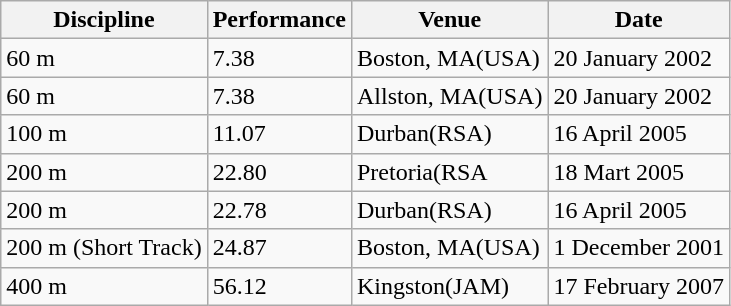<table class="wikitable sortable">
<tr>
<th>Discipline</th>
<th>Performance</th>
<th>Venue</th>
<th>Date</th>
</tr>
<tr>
<td>60 m</td>
<td>7.38</td>
<td>Boston, MA(USA)</td>
<td>20 January 2002</td>
</tr>
<tr>
<td>60 m</td>
<td>7.38</td>
<td>Allston, MA(USA)</td>
<td>20 January 2002</td>
</tr>
<tr>
<td>100 m</td>
<td>11.07</td>
<td>Durban(RSA)</td>
<td>16 April 2005</td>
</tr>
<tr>
<td>200 m</td>
<td>22.80</td>
<td>Pretoria(RSA</td>
<td>18 Mart 2005</td>
</tr>
<tr>
<td>200 m</td>
<td>22.78</td>
<td>Durban(RSA)</td>
<td>16 April 2005</td>
</tr>
<tr>
<td>200 m (Short Track)</td>
<td>24.87</td>
<td>Boston, MA(USA)</td>
<td>1 December 2001</td>
</tr>
<tr>
<td>400 m</td>
<td>56.12</td>
<td>Kingston(JAM)</td>
<td>17 February 2007</td>
</tr>
</table>
